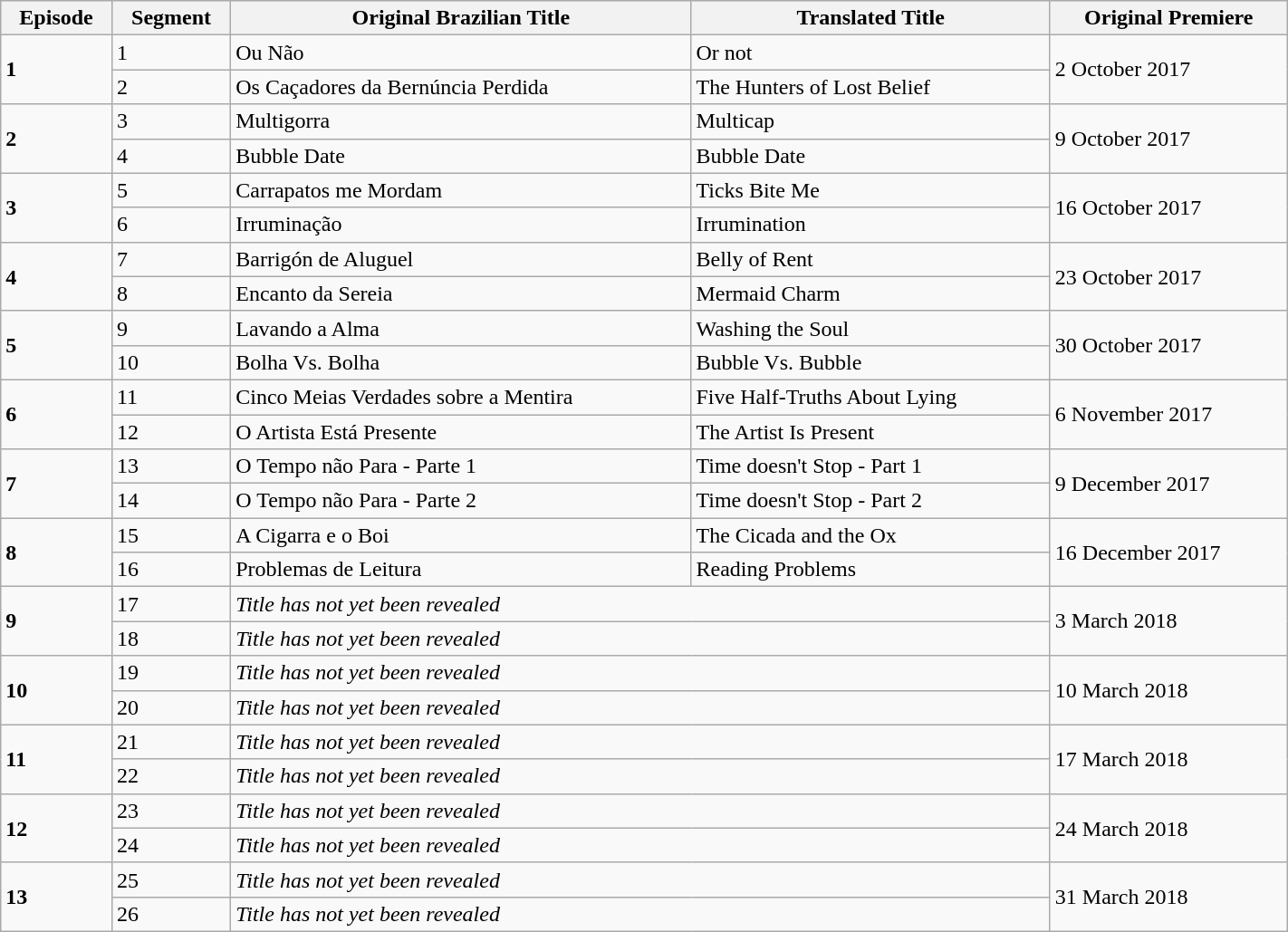<table class="wikitable" style="width:75%;">
<tr>
<th>Episode</th>
<th>Segment</th>
<th>Original Brazilian Title</th>
<th>Translated Title</th>
<th>Original Premiere</th>
</tr>
<tr>
<td rowspan="2"><strong>1</strong></td>
<td>1</td>
<td>Ou Não</td>
<td>Or not</td>
<td rowspan="2">2 October 2017</td>
</tr>
<tr>
<td>2</td>
<td>Os Caçadores da Bernúncia Perdida</td>
<td>The Hunters of Lost Belief</td>
</tr>
<tr>
<td rowspan="2"><strong>2</strong></td>
<td>3</td>
<td>Multigorra</td>
<td>Multicap</td>
<td rowspan="2">9 October 2017</td>
</tr>
<tr>
<td>4</td>
<td>Bubble Date</td>
<td>Bubble Date</td>
</tr>
<tr>
<td rowspan="2"><strong>3</strong></td>
<td>5</td>
<td>Carrapatos me Mordam</td>
<td>Ticks Bite Me</td>
<td rowspan="2">16 October 2017</td>
</tr>
<tr>
<td>6</td>
<td>Irruminação</td>
<td>Irrumination</td>
</tr>
<tr>
<td rowspan="2"><strong>4</strong></td>
<td>7</td>
<td>Barrigón de Aluguel</td>
<td>Belly of Rent</td>
<td rowspan="2">23 October 2017</td>
</tr>
<tr>
<td>8</td>
<td>Encanto da Sereia</td>
<td>Mermaid Charm</td>
</tr>
<tr>
<td rowspan="2"><strong>5</strong></td>
<td>9</td>
<td>Lavando a Alma</td>
<td>Washing the Soul</td>
<td rowspan="2">30 October 2017</td>
</tr>
<tr>
<td>10</td>
<td>Bolha Vs. Bolha</td>
<td>Bubble Vs. Bubble</td>
</tr>
<tr>
<td rowspan="2"><strong>6</strong></td>
<td>11</td>
<td>Cinco Meias Verdades sobre a Mentira</td>
<td>Five Half-Truths About Lying</td>
<td rowspan="2">6 November 2017</td>
</tr>
<tr>
<td>12</td>
<td>O Artista Está Presente</td>
<td>The Artist Is Present</td>
</tr>
<tr>
<td rowspan="2"><strong>7</strong></td>
<td>13</td>
<td>O Tempo não Para - Parte 1</td>
<td>Time doesn't Stop - Part 1</td>
<td rowspan="2">9 December 2017</td>
</tr>
<tr>
<td>14</td>
<td>O Tempo não Para - Parte 2</td>
<td>Time doesn't Stop - Part 2</td>
</tr>
<tr>
<td rowspan="2"><strong>8</strong></td>
<td>15</td>
<td>A Cigarra e o Boi</td>
<td>The Cicada and the Ox</td>
<td rowspan="2">16 December 2017</td>
</tr>
<tr>
<td>16</td>
<td>Problemas de Leitura</td>
<td>Reading Problems</td>
</tr>
<tr>
<td rowspan="2"><strong>9</strong></td>
<td>17</td>
<td colspan="2"><em>Title has not yet been revealed</em></td>
<td rowspan="2">3 March 2018</td>
</tr>
<tr>
<td>18</td>
<td colspan="2"><em>Title has not yet been revealed</em></td>
</tr>
<tr>
<td rowspan="2"><strong>10</strong></td>
<td>19</td>
<td colspan="2"><em>Title has not yet been revealed</em></td>
<td rowspan="2">10 March 2018</td>
</tr>
<tr>
<td>20</td>
<td colspan="2"><em>Title has not yet been revealed</em></td>
</tr>
<tr>
<td rowspan="2"><strong>11</strong></td>
<td>21</td>
<td colspan="2"><em>Title has not yet been revealed</em></td>
<td rowspan="2">17 March 2018</td>
</tr>
<tr>
<td>22</td>
<td colspan="2"><em>Title has not yet been revealed</em></td>
</tr>
<tr>
<td rowspan="2"><strong>12</strong></td>
<td>23</td>
<td colspan="2"><em>Title has not yet been revealed</em></td>
<td rowspan="2">24 March 2018</td>
</tr>
<tr>
<td>24</td>
<td colspan="2"><em>Title has not yet been revealed</em></td>
</tr>
<tr>
<td rowspan="2"><strong>13</strong></td>
<td>25</td>
<td colspan="2"><em>Title has not yet been revealed</em></td>
<td rowspan="2">31 March 2018</td>
</tr>
<tr>
<td>26</td>
<td colspan="2"><em>Title has not yet been revealed</em></td>
</tr>
</table>
